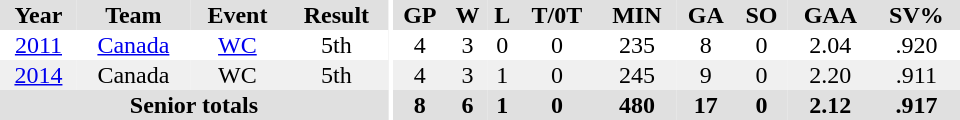<table border="0" cellpadding="1" cellspacing="0" ID="Table3" style="text-align:center; width:40em;">
<tr bgcolor="#e0e0e0">
<th>Year</th>
<th>Team</th>
<th>Event</th>
<th>Result</th>
<th rowspan="99" bgcolor="#ffffff"></th>
<th>GP</th>
<th>W</th>
<th>L</th>
<th>T/0T</th>
<th>MIN</th>
<th>GA</th>
<th>SO</th>
<th>GAA</th>
<th>SV%</th>
</tr>
<tr>
<td><a href='#'>2011</a></td>
<td><a href='#'>Canada</a></td>
<td><a href='#'>WC</a></td>
<td>5th</td>
<td>4</td>
<td>3</td>
<td>0</td>
<td>0</td>
<td>235</td>
<td>8</td>
<td>0</td>
<td>2.04</td>
<td>.920</td>
</tr>
<tr bgcolor="#f0f0f0">
<td><a href='#'>2014</a></td>
<td>Canada</td>
<td>WC</td>
<td>5th</td>
<td>4</td>
<td>3</td>
<td>1</td>
<td>0</td>
<td>245</td>
<td>9</td>
<td>0</td>
<td>2.20</td>
<td>.911</td>
</tr>
<tr bgcolor="#e0e0e0">
<th colspan="4">Senior totals</th>
<th>8</th>
<th>6</th>
<th>1</th>
<th>0</th>
<th>480</th>
<th>17</th>
<th>0</th>
<th>2.12</th>
<th>.917</th>
</tr>
</table>
